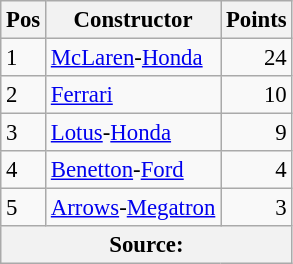<table class="wikitable" style="font-size: 95%;">
<tr>
<th>Pos</th>
<th>Constructor</th>
<th>Points</th>
</tr>
<tr>
<td>1</td>
<td> <a href='#'>McLaren</a>-<a href='#'>Honda</a></td>
<td align=right>24</td>
</tr>
<tr>
<td>2</td>
<td> <a href='#'>Ferrari</a></td>
<td align=right>10</td>
</tr>
<tr>
<td>3</td>
<td> <a href='#'>Lotus</a>-<a href='#'>Honda</a></td>
<td align=right>9</td>
</tr>
<tr>
<td>4</td>
<td> <a href='#'>Benetton</a>-<a href='#'>Ford</a></td>
<td align=right>4</td>
</tr>
<tr>
<td>5</td>
<td> <a href='#'>Arrows</a>-<a href='#'>Megatron</a></td>
<td align=right>3</td>
</tr>
<tr>
<th colspan=4>Source: </th>
</tr>
</table>
